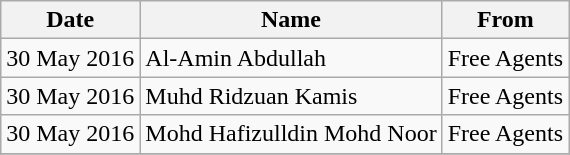<table class="wikitable sortable">
<tr>
<th style="background:;">Date</th>
<th style="background:;">Name</th>
<th style="background:;">From</th>
</tr>
<tr>
<td>30 May 2016</td>
<td> Al-Amin Abdullah</td>
<td>Free Agents</td>
</tr>
<tr>
<td>30 May 2016</td>
<td> Muhd Ridzuan Kamis</td>
<td>Free Agents</td>
</tr>
<tr>
<td>30 May 2016</td>
<td> Mohd Hafizulldin Mohd Noor</td>
<td>Free Agents</td>
</tr>
<tr>
</tr>
</table>
